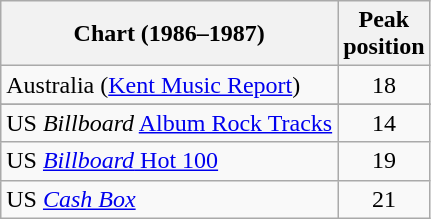<table class="wikitable sortable">
<tr>
<th>Chart (1986–1987)</th>
<th>Peak<br>position</th>
</tr>
<tr>
<td>Australia (<a href='#'>Kent Music Report</a>)</td>
<td align="center">18</td>
</tr>
<tr>
</tr>
<tr>
</tr>
<tr>
</tr>
<tr>
</tr>
<tr>
</tr>
<tr>
<td>US <em>Billboard</em> <a href='#'>Album Rock Tracks</a></td>
<td align="center">14</td>
</tr>
<tr>
<td>US <a href='#'><em>Billboard</em> Hot 100</a></td>
<td align="center">19</td>
</tr>
<tr>
<td>US <em><a href='#'>Cash Box</a></em></td>
<td align="center">21</td>
</tr>
</table>
